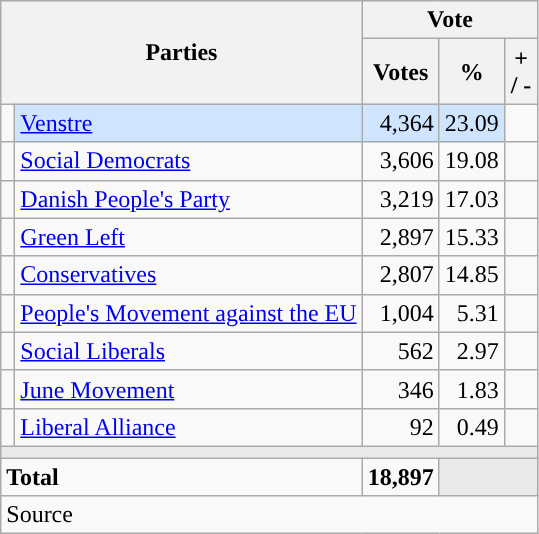<table class="wikitable" style="text-align:right;">
<tr>
<th style="text-align:centre;" rowspan="2" colspan="2" width="225">Parties</th>
<th colspan="3">Vote</th>
</tr>
<tr>
<th width="15">Votes</th>
<th width="15">%</th>
<th width="15">+ / -</th>
</tr>
<tr>
<td width="2" style="color:inherit;background:"></td>
<td bgcolor=#cfe5fe   align="left"><a href='#'>Venstre</a></td>
<td bgcolor=#cfe5fe>4,364</td>
<td bgcolor=#cfe5fe>23.09</td>
<td></td>
</tr>
<tr>
<td width="2" style="color:inherit;background:"></td>
<td align="left"><a href='#'>Social Democrats</a></td>
<td>3,606</td>
<td>19.08</td>
<td></td>
</tr>
<tr>
<td width="2" style="color:inherit;background:"></td>
<td align="left"><a href='#'>Danish People's Party</a></td>
<td>3,219</td>
<td>17.03</td>
<td></td>
</tr>
<tr>
<td width="2" style="color:inherit;background:"></td>
<td align="left"><a href='#'>Green Left</a></td>
<td>2,897</td>
<td>15.33</td>
<td></td>
</tr>
<tr>
<td width="2" style="color:inherit;background:"></td>
<td align="left"><a href='#'>Conservatives</a></td>
<td>2,807</td>
<td>14.85</td>
<td></td>
</tr>
<tr>
<td width="2" style="color:inherit;background:"></td>
<td align="left"><a href='#'>People's Movement against the EU</a></td>
<td>1,004</td>
<td>5.31</td>
<td></td>
</tr>
<tr>
<td width="2" style="color:inherit;background:"></td>
<td align="left"><a href='#'>Social Liberals</a></td>
<td>562</td>
<td>2.97</td>
<td></td>
</tr>
<tr>
<td width="2" style="color:inherit;background:"></td>
<td align="left"><a href='#'>June Movement</a></td>
<td>346</td>
<td>1.83</td>
<td></td>
</tr>
<tr>
<td width="2" style="color:inherit;background:"></td>
<td align="left"><a href='#'>Liberal Alliance</a></td>
<td>92</td>
<td>0.49</td>
<td></td>
</tr>
<tr>
<td colspan="7" bgcolor="#E9E9E9"></td>
</tr>
<tr>
<td align="left" colspan="2"><strong>Total</strong></td>
<td><strong>18,897</strong></td>
<td bgcolor="#E9E9E9" colspan="2"></td>
</tr>
<tr>
<td align="left" colspan="6">Source</td>
</tr>
</table>
